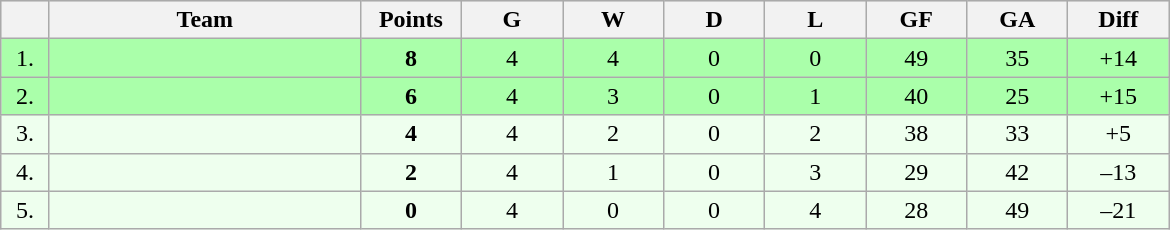<table class=wikitable style="text-align:center">
<tr bgcolor="#DCDCDC">
<th width="25"></th>
<th width="200">Team</th>
<th width="60">Points</th>
<th width="60">G</th>
<th width="60">W</th>
<th width="60">D</th>
<th width="60">L</th>
<th width="60">GF</th>
<th width="60">GA</th>
<th width="60">Diff</th>
</tr>
<tr bgcolor=#AAFFAA>
<td>1.</td>
<td align=left></td>
<td><strong>8</strong></td>
<td>4</td>
<td>4</td>
<td>0</td>
<td>0</td>
<td>49</td>
<td>35</td>
<td>+14</td>
</tr>
<tr bgcolor=#AAFFAA>
<td>2.</td>
<td align=left></td>
<td><strong>6</strong></td>
<td>4</td>
<td>3</td>
<td>0</td>
<td>1</td>
<td>40</td>
<td>25</td>
<td>+15</td>
</tr>
<tr bgcolor=#EEFFEE>
<td>3.</td>
<td align=left></td>
<td><strong>4</strong></td>
<td>4</td>
<td>2</td>
<td>0</td>
<td>2</td>
<td>38</td>
<td>33</td>
<td>+5</td>
</tr>
<tr bgcolor=#EEFFEE>
<td>4.</td>
<td align=left></td>
<td><strong>2</strong></td>
<td>4</td>
<td>1</td>
<td>0</td>
<td>3</td>
<td>29</td>
<td>42</td>
<td>–13</td>
</tr>
<tr bgcolor=#EEFFEE>
<td>5.</td>
<td align=left></td>
<td><strong>0</strong></td>
<td>4</td>
<td>0</td>
<td>0</td>
<td>4</td>
<td>28</td>
<td>49</td>
<td>–21</td>
</tr>
</table>
